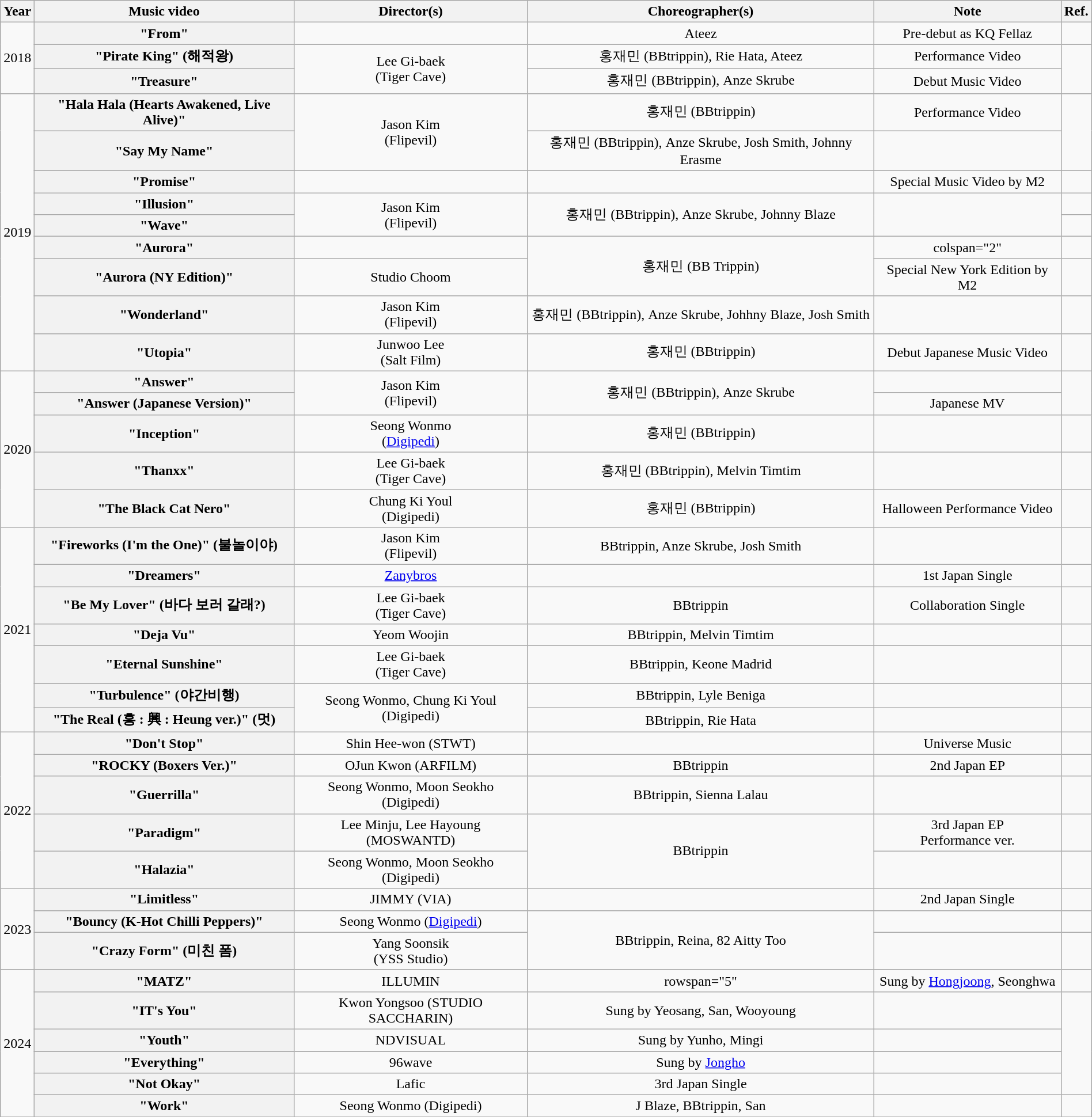<table class="wikitable plainrowheaders" style="text-align:center; table-layout:fixed; margin-right:0">
<tr>
<th scope="col">Year</th>
<th scope="col">Music video</th>
<th scope="col">Director(s)</th>
<th scope="col">Choreographer(s)</th>
<th scope="col">Note</th>
<th scope="col">Ref.</th>
</tr>
<tr>
<td rowspan=3>2018</td>
<th scope="row">"From"</th>
<td></td>
<td>Ateez</td>
<td>Pre-debut as KQ Fellaz</td>
<td></td>
</tr>
<tr>
<th scope="row">"Pirate King" (해적왕)</th>
<td rowspan=2>Lee Gi-baek<br>(Tiger Cave)</td>
<td>홍재민 (BBtrippin), Rie Hata, Ateez</td>
<td>Performance Video</td>
<td rowspan="2"></td>
</tr>
<tr>
<th scope="row">"Treasure"</th>
<td>홍재민 (BBtrippin), Anze Skrube</td>
<td>Debut Music Video</td>
</tr>
<tr>
<td rowspan=9>2019</td>
<th scope="row">"Hala Hala (Hearts Awakened, Live Alive)"</th>
<td rowspan=2>Jason Kim<br>(Flipevil)</td>
<td>홍재민 (BBtrippin)</td>
<td>Performance Video</td>
<td rowspan=2></td>
</tr>
<tr>
<th scope="row">"Say My Name"</th>
<td>홍재민 (BBtrippin), Anze Skrube, Josh Smith, Johnny Erasme</td>
<td></td>
</tr>
<tr>
<th scope="row">"Promise"</th>
<td></td>
<td></td>
<td>Special Music Video by M2</td>
<td></td>
</tr>
<tr>
<th scope="row">"Illusion"</th>
<td rowspan=2>Jason Kim<br>(Flipevil)</td>
<td rowspan="2">홍재민 (BBtrippin), Anze Skrube, Johnny Blaze</td>
<td rowspan="2"></td>
<td></td>
</tr>
<tr>
<th scope="row">"Wave"</th>
<td></td>
</tr>
<tr>
<th scope="row">"Aurora"</th>
<td></td>
<td rowspan="2">홍재민 (BB Trippin)</td>
<td>colspan="2" </td>
</tr>
<tr>
<th scope="row">"Aurora (NY Edition)"</th>
<td>Studio Choom</td>
<td>Special New York Edition by M2</td>
<td></td>
</tr>
<tr>
<th scope="row">"Wonderland"</th>
<td>Jason Kim<br>(Flipevil)</td>
<td>홍재민 (BBtrippin), Anze Skrube, Johhny Blaze, Josh Smith</td>
<td></td>
<td></td>
</tr>
<tr>
<th scope="row">"Utopia"</th>
<td>Junwoo Lee<br>(Salt Film)</td>
<td>홍재민 (BBtrippin)</td>
<td>Debut Japanese Music Video</td>
<td></td>
</tr>
<tr>
<td rowspan=5>2020</td>
<th scope="row">"Answer"</th>
<td rowspan=2>Jason Kim<br>(Flipevil)</td>
<td rowspan=2>홍재민 (BBtrippin), Anze Skrube</td>
<td></td>
<td rowspan="2"></td>
</tr>
<tr>
<th scope="row">"Answer (Japanese Version)"</th>
<td>Japanese MV</td>
</tr>
<tr>
<th scope="row">"Inception"</th>
<td>Seong Wonmo<br>(<a href='#'>Digipedi</a>)</td>
<td>홍재민 (BBtrippin)</td>
<td></td>
<td></td>
</tr>
<tr>
<th scope="row">"Thanxx"</th>
<td>Lee Gi-baek<br>(Tiger Cave)</td>
<td>홍재민 (BBtrippin), Melvin Timtim</td>
<td></td>
<td></td>
</tr>
<tr>
<th scope = "row">"The Black Cat Nero"</th>
<td>Chung Ki Youl<br>(Digipedi)</td>
<td>홍재민 (BBtrippin)</td>
<td>Halloween Performance Video</td>
<td></td>
</tr>
<tr>
<td rowspan="7">2021</td>
<th scope="row">"Fireworks (I'm the One)" (불놀이야)</th>
<td rowspan=1>Jason Kim<br>(Flipevil)</td>
<td>BBtrippin, Anze Skrube, Josh Smith</td>
<td></td>
<td></td>
</tr>
<tr>
<th scope="row">"Dreamers"</th>
<td rowspan=1><a href='#'>Zanybros</a></td>
<td></td>
<td>1st Japan Single</td>
<td></td>
</tr>
<tr>
<th scope="row">"Be My Lover" (바다 보러 갈래?)<br></th>
<td>Lee Gi-baek<br>(Tiger Cave)</td>
<td>BBtrippin</td>
<td>Collaboration Single</td>
<td></td>
</tr>
<tr>
<th scope="row">"Deja Vu"</th>
<td>Yeom Woojin</td>
<td>BBtrippin, Melvin Timtim</td>
<td></td>
<td></td>
</tr>
<tr>
<th scope="row">"Eternal Sunshine"</th>
<td>Lee Gi-baek<br>(Tiger Cave)</td>
<td>BBtrippin, Keone Madrid</td>
<td></td>
<td></td>
</tr>
<tr>
<th scope="row">"Turbulence" (야간비행)</th>
<td rowspan=2>Seong Wonmo, Chung Ki Youl<br>(Digipedi)</td>
<td>BBtrippin, Lyle Beniga</td>
<td></td>
<td></td>
</tr>
<tr>
<th scope="row">"The Real (흥 : 興 : Heung ver.)" (멋)</th>
<td>BBtrippin, Rie Hata</td>
<td></td>
<td></td>
</tr>
<tr>
<td rowspan="5">2022</td>
<th scope="row">"Don't Stop"</th>
<td>Shin Hee-won (STWT)</td>
<td></td>
<td>Universe Music</td>
<td></td>
</tr>
<tr>
<th scope="row">"ROCKY (Boxers Ver.)"</th>
<td>OJun Kwon (ARFILM)</td>
<td>BBtrippin</td>
<td>2nd Japan EP</td>
<td></td>
</tr>
<tr>
<th scope="row">"Guerrilla"</th>
<td>Seong Wonmo, Moon Seokho<br>(Digipedi)</td>
<td>BBtrippin, Sienna Lalau</td>
<td></td>
<td></td>
</tr>
<tr>
<th scope="row">"Paradigm"</th>
<td>Lee Minju, Lee Hayoung<br>(MOSWANTD)</td>
<td rowspan="2">BBtrippin</td>
<td>3rd Japan EP<br>Performance ver.</td>
<td></td>
</tr>
<tr>
<th scope="row">"Halazia"</th>
<td>Seong Wonmo, Moon Seokho<br>(Digipedi)</td>
<td></td>
<td></td>
</tr>
<tr>
<td rowspan="3">2023</td>
<th scope="row">"Limitless"</th>
<td>JIMMY (VIA)</td>
<td></td>
<td>2nd Japan Single</td>
<td></td>
</tr>
<tr>
<th scope="row">"Bouncy (K-Hot Chilli Peppers)"</th>
<td>Seong Wonmo (<a href='#'>Digipedi</a>)</td>
<td rowspan="2">BBtrippin, Reina, 82 Aitty Too</td>
<td></td>
<td></td>
</tr>
<tr>
<th scope="row">"Crazy Form" (미친 폼)</th>
<td>Yang Soonsik<br>(YSS Studio)</td>
<td></td>
<td></td>
</tr>
<tr>
<td rowspan="6">2024</td>
<th scope="row">"MATZ"</th>
<td>ILLUMIN</td>
<td>rowspan="5" </td>
<td>Sung by <a href='#'>Hongjoong</a>, Seonghwa</td>
<td></td>
</tr>
<tr>
<th scope="row">"IT's You"</th>
<td>Kwon Yongsoo (STUDIO SACCHARIN)</td>
<td>Sung by Yeosang, San, Wooyoung</td>
<td></td>
</tr>
<tr>
<th scope="row">"Youth"</th>
<td>NDVISUAL</td>
<td>Sung by Yunho, Mingi</td>
<td></td>
</tr>
<tr>
<th scope="row">"Everything"</th>
<td>96wave</td>
<td>Sung by <a href='#'>Jongho</a></td>
<td></td>
</tr>
<tr>
<th scope="row">"Not Okay"</th>
<td>Lafic</td>
<td>3rd Japan Single</td>
<td></td>
</tr>
<tr>
<th scope="row">"Work"</th>
<td>Seong Wonmo (Digipedi)</td>
<td>J Blaze, BBtrippin, San</td>
<td></td>
<td></td>
</tr>
<tr>
</tr>
</table>
